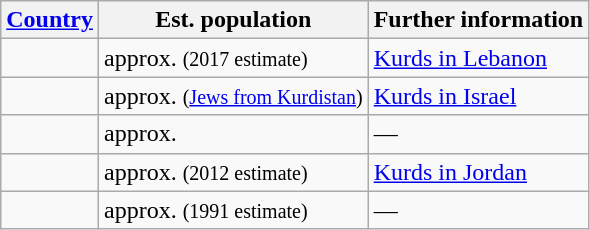<table class="wikitable sortable">
<tr>
<th><a href='#'>Country</a></th>
<th>Est. population</th>
<th>Further information</th>
</tr>
<tr>
<td></td>
<td>approx.  <small>(2017 estimate)</small></td>
<td><a href='#'>Kurds in Lebanon</a></td>
</tr>
<tr>
<td></td>
<td>approx.  <small>(<a href='#'>Jews from Kurdistan</a>)</small></td>
<td><a href='#'>Kurds in Israel</a></td>
</tr>
<tr>
<td></td>
<td>approx. </td>
<td>—</td>
</tr>
<tr>
<td></td>
<td>approx.  <small>(2012 estimate)</small></td>
<td><a href='#'>Kurds in Jordan</a></td>
</tr>
<tr>
<td></td>
<td>approx.  <small>(1991 estimate)</small></td>
<td>—</td>
</tr>
</table>
